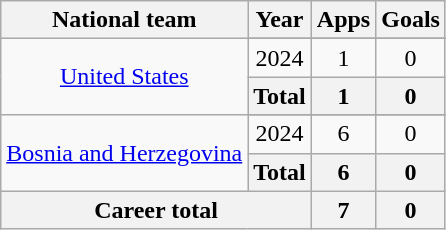<table class="wikitable" style="text-align:center">
<tr>
<th>National team</th>
<th>Year</th>
<th>Apps</th>
<th>Goals</th>
</tr>
<tr>
<td rowspan=3><a href='#'>United States</a></td>
</tr>
<tr>
<td>2024</td>
<td>1</td>
<td>0</td>
</tr>
<tr>
<th>Total</th>
<th>1</th>
<th>0</th>
</tr>
<tr>
<td rowspan=3><a href='#'>Bosnia and Herzegovina</a></td>
</tr>
<tr>
<td>2024</td>
<td>6</td>
<td>0</td>
</tr>
<tr>
<th>Total</th>
<th>6</th>
<th>0</th>
</tr>
<tr>
<th colspan=2>Career total</th>
<th>7</th>
<th>0</th>
</tr>
</table>
